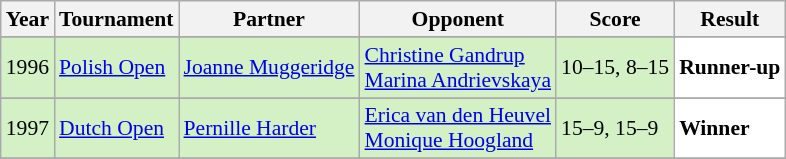<table class="sortable wikitable" style="font-size: 90%;">
<tr>
<th>Year</th>
<th>Tournament</th>
<th>Partner</th>
<th>Opponent</th>
<th>Score</th>
<th>Result</th>
</tr>
<tr>
</tr>
<tr>
</tr>
<tr style="background:#D4F1C5">
<td align="center">1996</td>
<td align="left"><a href='#'>Polish Open</a></td>
<td align="left"> <a href='#'>Joanne Muggeridge</a></td>
<td align="left"> <a href='#'>Christine Gandrup</a> <br>  <a href='#'>Marina Andrievskaya</a></td>
<td align="left">10–15, 8–15</td>
<td style="text-align:left; background:white"> <strong>Runner-up</strong></td>
</tr>
<tr>
</tr>
<tr>
</tr>
<tr style="background:#D4F1C5">
<td align="center">1997</td>
<td align="left"><a href='#'>Dutch Open</a></td>
<td align="left"> <a href='#'>Pernille Harder</a></td>
<td align="left"> <a href='#'>Erica van den Heuvel</a> <br>  <a href='#'>Monique Hoogland</a></td>
<td align="left">15–9, 15–9</td>
<td style="text-align:left; background:white"> <strong>Winner</strong></td>
</tr>
<tr>
</tr>
</table>
